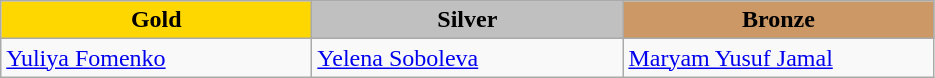<table class="wikitable" style="text-align:left">
<tr align="center">
<td width=200 bgcolor=gold><strong>Gold</strong></td>
<td width=200 bgcolor=silver><strong>Silver</strong></td>
<td width=200 bgcolor=CC9966><strong>Bronze</strong></td>
</tr>
<tr>
<td><a href='#'>Yuliya Fomenko</a><br><em></em></td>
<td><a href='#'>Yelena Soboleva</a><br><em></em></td>
<td><a href='#'>Maryam Yusuf Jamal</a><br><em></em></td>
</tr>
</table>
